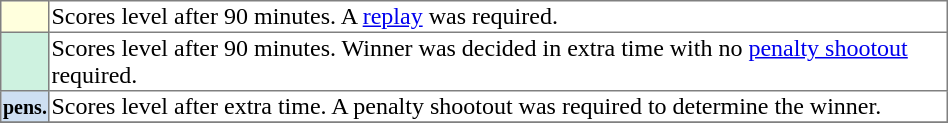<table class="toccolours" border="1" style="border-collapse: collapse; width: 50%; margin: left;">
<tr>
<td style="background:#ffffdd;"></td>
<td>Scores level after 90 minutes. A <a href='#'>replay</a> was required.</td>
</tr>
<tr>
<td style="background:#cef2e0; text-align: center;"></td>
<td>Scores level after 90 minutes. Winner was decided in extra time with no <a href='#'>penalty shootout</a> required.</td>
</tr>
<tr>
<td style="background:#cedff2; text-align: center;"><small><strong>pens.</strong></small></td>
<td>Scores level after extra time. A penalty shootout was required to determine the winner.</td>
</tr>
<tr>
</tr>
</table>
